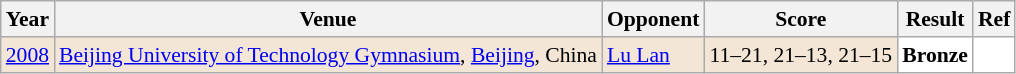<table class="sortable wikitable" style="font-size: 90%">
<tr>
<th>Year</th>
<th>Venue</th>
<th>Opponent</th>
<th>Score</th>
<th>Result</th>
<th>Ref</th>
</tr>
<tr style="background:#F3E6D7">
<td align="center"><a href='#'>2008</a></td>
<td align="left"><a href='#'>Beijing University of Technology Gymnasium</a>, <a href='#'>Beijing</a>, China</td>
<td align="left"> <a href='#'>Lu Lan</a></td>
<td align="left">11–21, 21–13, 21–15</td>
<td style="text-align:left; background:white"> <strong>Bronze</strong></td>
<td style="text-align:center; background:white"></td>
</tr>
</table>
